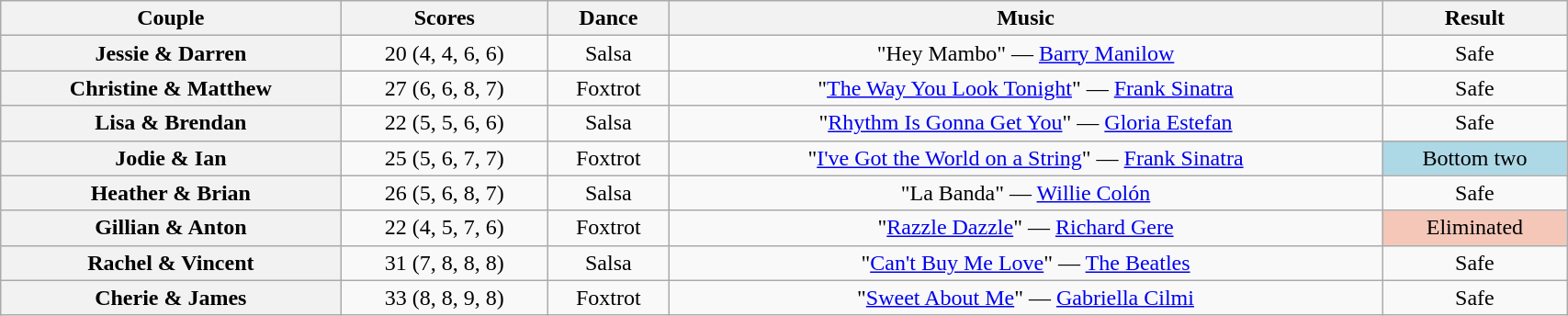<table class="wikitable sortable" style="text-align:center; width:90%">
<tr>
<th scope="col">Couple</th>
<th scope="col">Scores</th>
<th scope="col" class="unsortable">Dance</th>
<th scope="col" class="unsortable">Music</th>
<th scope="col" class="unsortable">Result</th>
</tr>
<tr>
<th scope="row">Jessie & Darren</th>
<td>20 (4, 4, 6, 6)</td>
<td>Salsa</td>
<td>"Hey Mambo" — <a href='#'>Barry Manilow</a></td>
<td>Safe</td>
</tr>
<tr>
<th scope="row">Christine & Matthew</th>
<td>27 (6, 6, 8, 7)</td>
<td>Foxtrot</td>
<td>"<a href='#'>The Way You Look Tonight</a>" — <a href='#'>Frank Sinatra</a></td>
<td>Safe</td>
</tr>
<tr>
<th scope="row">Lisa & Brendan</th>
<td>22 (5, 5, 6, 6)</td>
<td>Salsa</td>
<td>"<a href='#'>Rhythm Is Gonna Get You</a>" — <a href='#'>Gloria Estefan</a></td>
<td>Safe</td>
</tr>
<tr>
<th scope="row">Jodie & Ian</th>
<td>25 (5, 6, 7, 7)</td>
<td>Foxtrot</td>
<td>"<a href='#'>I've Got the World on a String</a>" — <a href='#'>Frank Sinatra</a></td>
<td bgcolor="lightblue">Bottom two</td>
</tr>
<tr>
<th scope="row">Heather & Brian</th>
<td>26 (5, 6, 8, 7)</td>
<td>Salsa</td>
<td>"La Banda" — <a href='#'>Willie Colón</a></td>
<td>Safe</td>
</tr>
<tr>
<th scope="row">Gillian & Anton</th>
<td>22 (4, 5, 7, 6)</td>
<td>Foxtrot</td>
<td>"<a href='#'>Razzle Dazzle</a>" — <a href='#'>Richard Gere</a></td>
<td bgcolor="f4c7b8">Eliminated</td>
</tr>
<tr>
<th scope="row">Rachel & Vincent</th>
<td>31 (7, 8, 8, 8)</td>
<td>Salsa</td>
<td>"<a href='#'>Can't Buy Me Love</a>" — <a href='#'>The Beatles</a></td>
<td>Safe</td>
</tr>
<tr>
<th scope="row">Cherie & James</th>
<td>33 (8, 8, 9, 8)</td>
<td>Foxtrot</td>
<td>"<a href='#'>Sweet About Me</a>" — <a href='#'>Gabriella Cilmi</a></td>
<td>Safe</td>
</tr>
</table>
